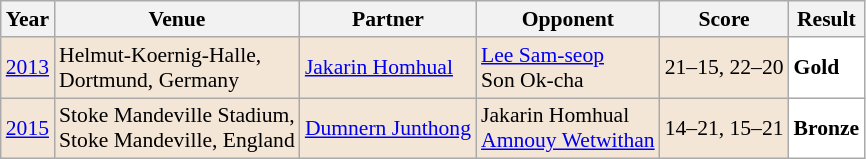<table class="sortable wikitable" style="font-size: 90%;">
<tr>
<th>Year</th>
<th>Venue</th>
<th>Partner</th>
<th>Opponent</th>
<th>Score</th>
<th>Result</th>
</tr>
<tr style="background:#F3E6D7">
<td align="center"><a href='#'>2013</a></td>
<td align="left">Helmut-Koernig-Halle,<br>Dortmund, Germany</td>
<td align="left"> <a href='#'>Jakarin Homhual</a></td>
<td align="left"> <a href='#'>Lee Sam-seop</a><br> Son Ok-cha</td>
<td align="left">21–15, 22–20</td>
<td style="text-align:left; background:white"> <strong>Gold</strong></td>
</tr>
<tr style="background:#F3E6D7">
<td align="center"><a href='#'>2015</a></td>
<td align="left">Stoke Mandeville Stadium,<br>Stoke Mandeville, England</td>
<td align="left"> <a href='#'>Dumnern Junthong</a></td>
<td align="left"> Jakarin Homhual<br> <a href='#'>Amnouy Wetwithan</a></td>
<td align="left">14–21, 15–21</td>
<td style="text-align:left; background:white"> <strong>Bronze</strong></td>
</tr>
</table>
